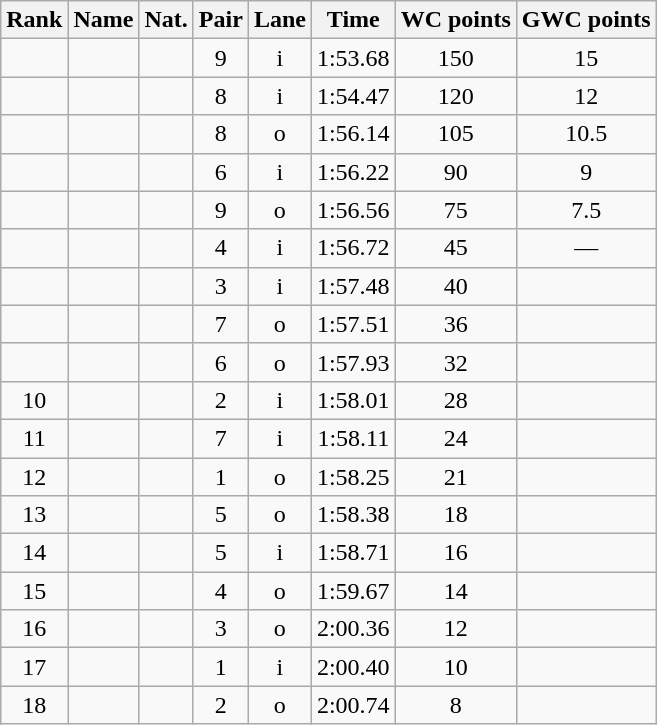<table class="wikitable sortable" style="text-align:center">
<tr>
<th>Rank</th>
<th>Name</th>
<th>Nat.</th>
<th>Pair</th>
<th>Lane</th>
<th>Time</th>
<th>WC points</th>
<th>GWC points</th>
</tr>
<tr>
<td></td>
<td align=left></td>
<td></td>
<td>9</td>
<td>i</td>
<td>1:53.68</td>
<td>150</td>
<td>15</td>
</tr>
<tr>
<td></td>
<td align=left></td>
<td></td>
<td>8</td>
<td>i</td>
<td>1:54.47</td>
<td>120</td>
<td>12</td>
</tr>
<tr>
<td></td>
<td align=left></td>
<td></td>
<td>8</td>
<td>o</td>
<td>1:56.14</td>
<td>105</td>
<td>10.5</td>
</tr>
<tr>
<td></td>
<td align=left></td>
<td></td>
<td>6</td>
<td>i</td>
<td>1:56.22</td>
<td>90</td>
<td>9</td>
</tr>
<tr>
<td></td>
<td align=left></td>
<td></td>
<td>9</td>
<td>o</td>
<td>1:56.56</td>
<td>75</td>
<td>7.5</td>
</tr>
<tr>
<td></td>
<td align=left></td>
<td></td>
<td>4</td>
<td>i</td>
<td>1:56.72</td>
<td>45</td>
<td>—</td>
</tr>
<tr>
<td></td>
<td align=left></td>
<td></td>
<td>3</td>
<td>i</td>
<td>1:57.48</td>
<td>40</td>
<td></td>
</tr>
<tr>
<td></td>
<td align=left></td>
<td></td>
<td>7</td>
<td>o</td>
<td>1:57.51</td>
<td>36</td>
<td></td>
</tr>
<tr>
<td></td>
<td align=left></td>
<td></td>
<td>6</td>
<td>o</td>
<td>1:57.93</td>
<td>32</td>
<td></td>
</tr>
<tr>
<td>10</td>
<td align=left></td>
<td></td>
<td>2</td>
<td>i</td>
<td>1:58.01</td>
<td>28</td>
<td></td>
</tr>
<tr>
<td>11</td>
<td align=left></td>
<td></td>
<td>7</td>
<td>i</td>
<td>1:58.11</td>
<td>24</td>
<td></td>
</tr>
<tr>
<td>12</td>
<td align=left></td>
<td></td>
<td>1</td>
<td>o</td>
<td>1:58.25</td>
<td>21</td>
<td></td>
</tr>
<tr>
<td>13</td>
<td align=left></td>
<td></td>
<td>5</td>
<td>o</td>
<td>1:58.38</td>
<td>18</td>
<td></td>
</tr>
<tr>
<td>14</td>
<td align=left></td>
<td></td>
<td>5</td>
<td>i</td>
<td>1:58.71</td>
<td>16</td>
<td></td>
</tr>
<tr>
<td>15</td>
<td align=left></td>
<td></td>
<td>4</td>
<td>o</td>
<td>1:59.67</td>
<td>14</td>
<td></td>
</tr>
<tr>
<td>16</td>
<td align=left></td>
<td></td>
<td>3</td>
<td>o</td>
<td>2:00.36</td>
<td>12</td>
<td></td>
</tr>
<tr>
<td>17</td>
<td align=left></td>
<td></td>
<td>1</td>
<td>i</td>
<td>2:00.40</td>
<td>10</td>
<td></td>
</tr>
<tr>
<td>18</td>
<td align=left></td>
<td></td>
<td>2</td>
<td>o</td>
<td>2:00.74</td>
<td>8</td>
<td></td>
</tr>
</table>
